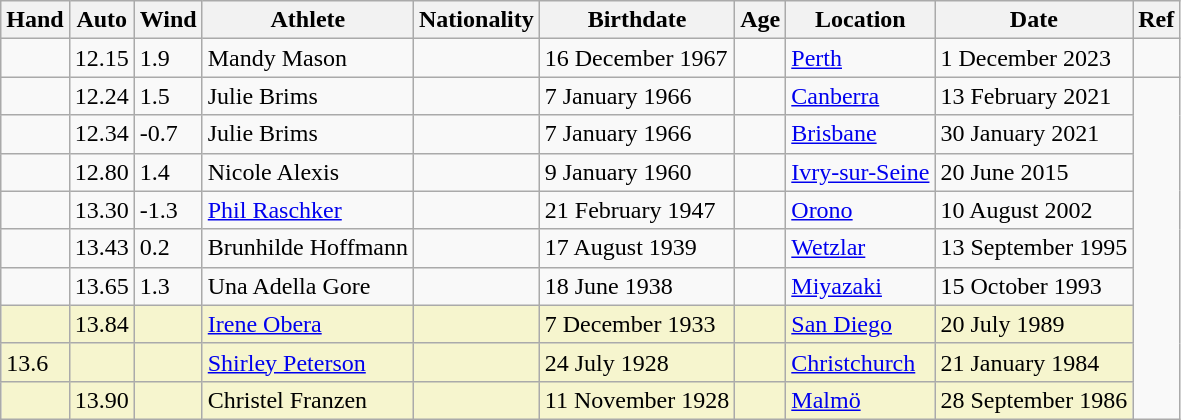<table class="wikitable">
<tr>
<th>Hand</th>
<th>Auto</th>
<th>Wind</th>
<th>Athlete</th>
<th>Nationality</th>
<th>Birthdate</th>
<th>Age</th>
<th>Location</th>
<th>Date</th>
<th>Ref</th>
</tr>
<tr>
<td></td>
<td>12.15</td>
<td>1.9</td>
<td>Mandy Mason</td>
<td></td>
<td>16 December 1967</td>
<td></td>
<td><a href='#'>Perth</a></td>
<td>1 December 2023</td>
<td></td>
</tr>
<tr>
<td></td>
<td>12.24</td>
<td>1.5</td>
<td>Julie Brims</td>
<td></td>
<td>7 January 1966</td>
<td></td>
<td><a href='#'>Canberra</a></td>
<td>13 February 2021</td>
</tr>
<tr>
<td></td>
<td>12.34</td>
<td>-0.7</td>
<td>Julie Brims</td>
<td></td>
<td>7 January 1966</td>
<td></td>
<td><a href='#'>Brisbane</a></td>
<td>30 January 2021</td>
</tr>
<tr>
<td></td>
<td>12.80</td>
<td>1.4</td>
<td>Nicole Alexis</td>
<td></td>
<td>9 January 1960</td>
<td></td>
<td><a href='#'>Ivry-sur-Seine</a></td>
<td>20 June 2015</td>
</tr>
<tr>
<td></td>
<td>13.30</td>
<td>-1.3</td>
<td><a href='#'>Phil Raschker</a></td>
<td></td>
<td>21 February 1947</td>
<td></td>
<td><a href='#'>Orono</a></td>
<td>10 August 2002</td>
</tr>
<tr>
<td></td>
<td>13.43</td>
<td>0.2</td>
<td>Brunhilde Hoffmann</td>
<td></td>
<td>17 August 1939</td>
<td></td>
<td><a href='#'>Wetzlar</a></td>
<td>13 September 1995</td>
</tr>
<tr>
<td></td>
<td>13.65</td>
<td>1.3</td>
<td>Una Adella Gore</td>
<td></td>
<td>18 June 1938</td>
<td></td>
<td><a href='#'>Miyazaki</a></td>
<td>15 October 1993</td>
</tr>
<tr bgcolor=#f6F5CE>
<td></td>
<td>13.84</td>
<td></td>
<td><a href='#'>Irene Obera</a></td>
<td></td>
<td>7 December 1933</td>
<td></td>
<td><a href='#'>San Diego</a></td>
<td>20 July 1989</td>
</tr>
<tr bgcolor=#f6F5CE>
<td>13.6</td>
<td></td>
<td></td>
<td><a href='#'>Shirley Peterson</a></td>
<td></td>
<td>24 July 1928</td>
<td></td>
<td><a href='#'>Christchurch</a></td>
<td>21 January 1984</td>
</tr>
<tr bgcolor=#f6F5CE>
<td></td>
<td>13.90</td>
<td></td>
<td>Christel Franzen</td>
<td></td>
<td>11 November 1928</td>
<td></td>
<td><a href='#'>Malmö</a></td>
<td>28 September 1986</td>
</tr>
</table>
